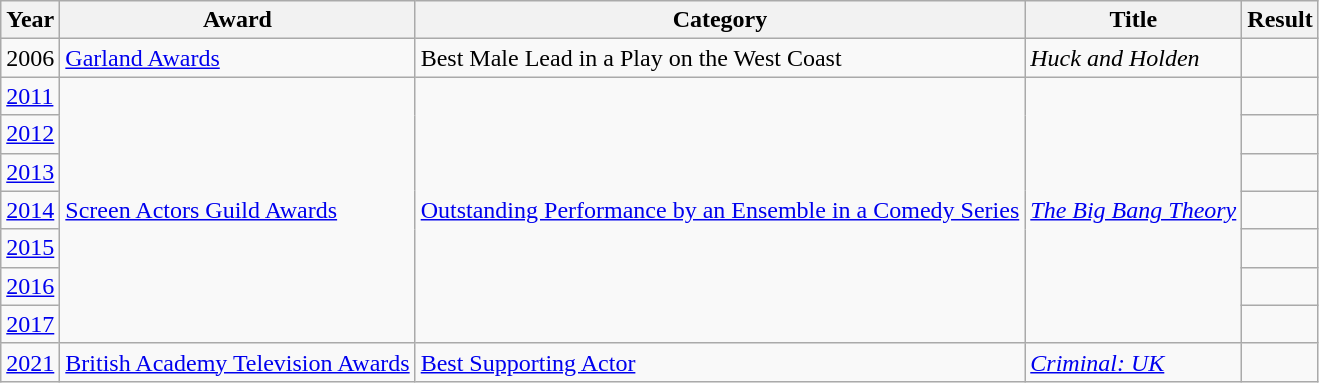<table class="wikitable sortable">
<tr>
<th>Year</th>
<th>Award</th>
<th>Category</th>
<th>Title</th>
<th>Result</th>
</tr>
<tr>
<td>2006</td>
<td><a href='#'>Garland Awards</a></td>
<td>Best Male Lead in a Play on the West Coast</td>
<td><em>Huck and Holden</em></td>
<td></td>
</tr>
<tr>
<td><a href='#'>2011</a></td>
<td rowspan="7"><a href='#'>Screen Actors Guild Awards</a></td>
<td rowspan="7"><a href='#'>Outstanding Performance by an Ensemble in a Comedy Series</a></td>
<td rowspan="7"><em><a href='#'>The Big Bang Theory</a></em></td>
<td></td>
</tr>
<tr>
<td><a href='#'>2012</a></td>
<td></td>
</tr>
<tr>
<td><a href='#'>2013</a></td>
<td></td>
</tr>
<tr>
<td><a href='#'>2014</a></td>
<td></td>
</tr>
<tr>
<td><a href='#'>2015</a></td>
<td></td>
</tr>
<tr>
<td><a href='#'>2016</a></td>
<td></td>
</tr>
<tr>
<td><a href='#'>2017</a></td>
<td></td>
</tr>
<tr>
<td><a href='#'>2021</a></td>
<td><a href='#'>British Academy Television Awards</a></td>
<td><a href='#'>Best Supporting Actor</a></td>
<td><em><a href='#'>Criminal: UK</a></em></td>
<td></td>
</tr>
</table>
